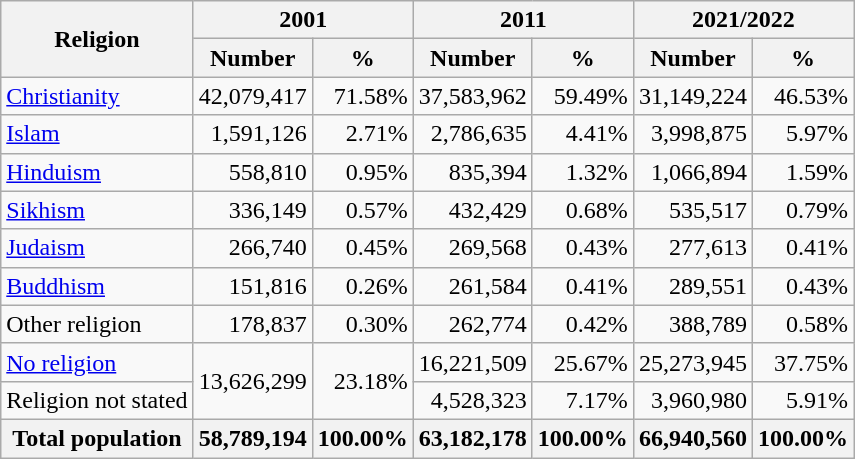<table class="wikitable sortable">
<tr>
<th rowspan="2">Religion</th>
<th colspan="2">2001</th>
<th colspan="2">2011</th>
<th colspan="2">2021/2022</th>
</tr>
<tr>
<th>Number</th>
<th>%</th>
<th>Number</th>
<th>%</th>
<th>Number</th>
<th>%</th>
</tr>
<tr>
<td><a href='#'>Christianity</a></td>
<td align="right">42,079,417</td>
<td align="right">71.58%</td>
<td align="right">37,583,962</td>
<td align="right">59.49%</td>
<td align="right">31,149,224</td>
<td align="right">46.53%</td>
</tr>
<tr>
<td><a href='#'>Islam</a></td>
<td align="right">1,591,126</td>
<td align="right">2.71%</td>
<td align="right">2,786,635</td>
<td align="right">4.41%</td>
<td align="right">3,998,875</td>
<td align="right">5.97%</td>
</tr>
<tr>
<td><a href='#'>Hinduism</a></td>
<td align="right">558,810</td>
<td align="right">0.95%</td>
<td align="right">835,394</td>
<td align="right">1.32%</td>
<td align="right">1,066,894</td>
<td align="right">1.59%</td>
</tr>
<tr>
<td><a href='#'>Sikhism</a></td>
<td align="right">336,149</td>
<td align="right">0.57%</td>
<td align="right">432,429</td>
<td align="right">0.68%</td>
<td align="right">535,517</td>
<td align="right">0.79%</td>
</tr>
<tr>
<td><a href='#'>Judaism</a></td>
<td align="right">266,740</td>
<td align="right">0.45%</td>
<td align="right">269,568</td>
<td align="right">0.43%</td>
<td align="right">277,613</td>
<td align="right">0.41%</td>
</tr>
<tr>
<td><a href='#'>Buddhism</a></td>
<td align="right">151,816</td>
<td align="right">0.26%</td>
<td align="right">261,584</td>
<td align="right">0.41%</td>
<td align="right">289,551</td>
<td align="right">0.43%</td>
</tr>
<tr>
<td>Other religion</td>
<td align="right">178,837</td>
<td align="right">0.30%</td>
<td align="right">262,774</td>
<td align="right">0.42%</td>
<td align="right">388,789</td>
<td align="right">0.58%</td>
</tr>
<tr>
<td><a href='#'>No religion</a></td>
<td align="right" rowspan="2">13,626,299</td>
<td align="right" rowspan="2">23.18%</td>
<td align="right">16,221,509</td>
<td align="right">25.67%</td>
<td align="right">25,273,945</td>
<td align="right">37.75%</td>
</tr>
<tr>
<td>Religion not stated</td>
<td align="right">4,528,323</td>
<td align="right">7.17%</td>
<td align="right">3,960,980</td>
<td align="right">5.91%</td>
</tr>
<tr>
<th>Total population</th>
<th align="right">58,789,194</th>
<th align="right">100.00%</th>
<th align="right">63,182,178</th>
<th align="right">100.00%</th>
<th align="right">66,940,560</th>
<th align="right">100.00%</th>
</tr>
</table>
